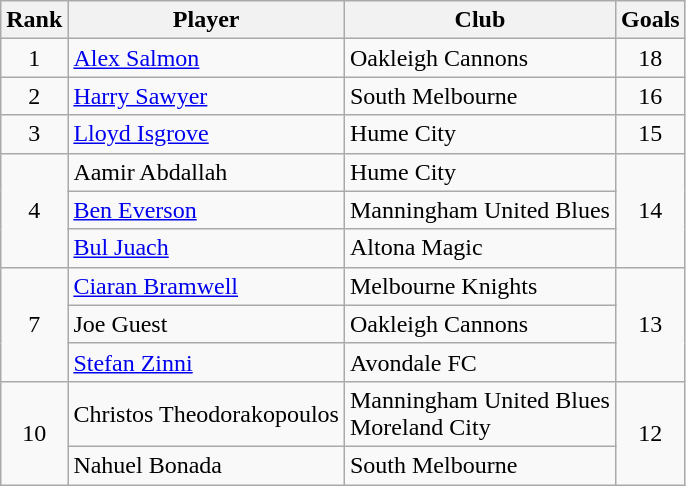<table class="wikitable" style="text-align:center">
<tr>
<th>Rank</th>
<th>Player</th>
<th>Club</th>
<th>Goals</th>
</tr>
<tr>
<td>1</td>
<td align="left"><a href='#'>Alex Salmon</a></td>
<td align="left">Oakleigh Cannons</td>
<td>18</td>
</tr>
<tr>
<td>2</td>
<td align="left"><a href='#'>Harry Sawyer</a></td>
<td align="left">South Melbourne</td>
<td>16</td>
</tr>
<tr>
<td>3</td>
<td align="left"><a href='#'>Lloyd Isgrove</a></td>
<td align="left">Hume City</td>
<td>15</td>
</tr>
<tr>
<td rowspan="3">4</td>
<td align="left">Aamir Abdallah</td>
<td align="left">Hume City</td>
<td rowspan="3">14</td>
</tr>
<tr>
<td align="left"><a href='#'>Ben Everson</a></td>
<td align="left">Manningham United Blues</td>
</tr>
<tr>
<td align="left"><a href='#'>Bul Juach</a></td>
<td align="left">Altona Magic</td>
</tr>
<tr>
<td rowspan="3">7</td>
<td align="left"><a href='#'>Ciaran Bramwell</a></td>
<td align="left">Melbourne Knights</td>
<td rowspan="3">13</td>
</tr>
<tr>
<td align="left">Joe Guest</td>
<td align="left">Oakleigh Cannons</td>
</tr>
<tr>
<td align="left"><a href='#'>Stefan Zinni</a></td>
<td align="left">Avondale FC</td>
</tr>
<tr>
<td rowspan="2">10</td>
<td align="left">Christos Theodorakopoulos</td>
<td align="left">Manningham United Blues<br>Moreland City</td>
<td rowspan="2">12</td>
</tr>
<tr>
<td align="left">Nahuel Bonada</td>
<td align="left">South Melbourne</td>
</tr>
</table>
